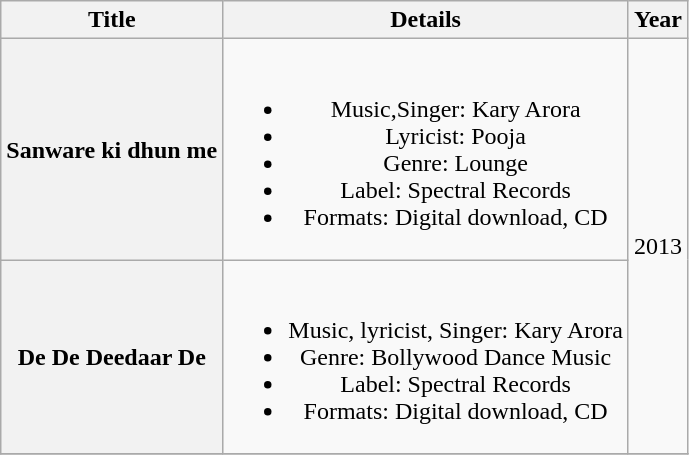<table class="wikitable plainrowheaders" style="text-align:center;">
<tr>
<th scope="col">Title</th>
<th scope="col">Details</th>
<th scope="col">Year</th>
</tr>
<tr>
<th scope="row">Sanware ki dhun me</th>
<td><br><ul><li>Music,Singer: Kary Arora</li><li>Lyricist: Pooja</li><li>Genre: Lounge</li><li>Label: Spectral Records</li><li>Formats: Digital download, CD</li></ul></td>
<td rowspan="2">2013</td>
</tr>
<tr>
<th scope="row">De De Deedaar De</th>
<td><br><ul><li>Music, lyricist, Singer: Kary Arora</li><li>Genre: Bollywood Dance Music</li><li>Label: Spectral Records</li><li>Formats: Digital download, CD</li></ul></td>
</tr>
<tr>
</tr>
</table>
